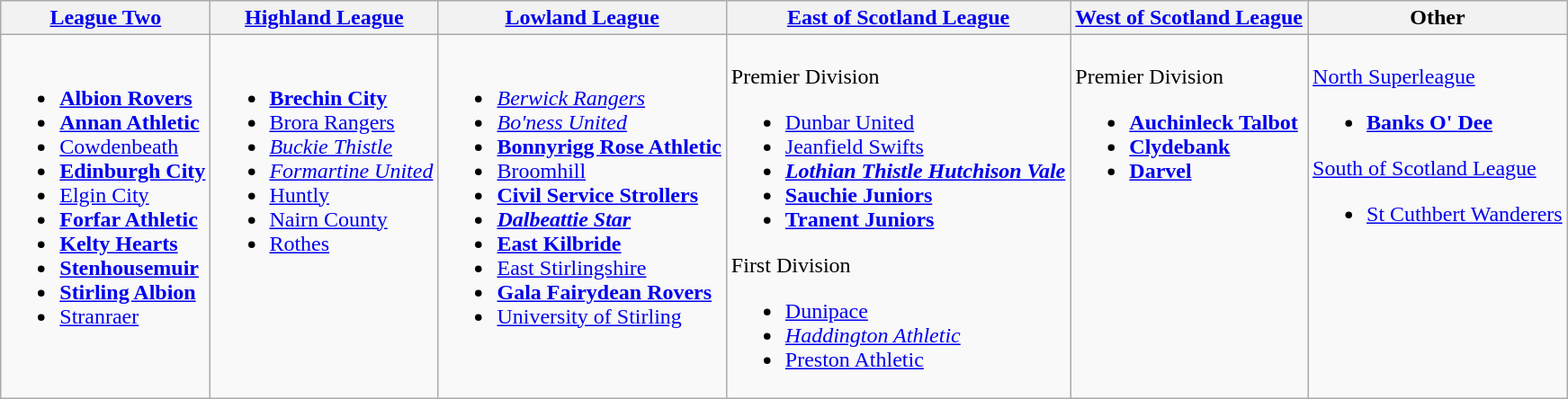<table class="wikitable" style="text-align:left">
<tr>
<th><a href='#'>League Two</a></th>
<th><a href='#'>Highland League</a></th>
<th><a href='#'>Lowland League</a></th>
<th><a href='#'>East of Scotland League</a></th>
<th><a href='#'>West of Scotland League</a></th>
<th>Other</th>
</tr>
<tr>
<td valign=top><br><ul><li><strong><a href='#'>Albion Rovers</a></strong></li><li><strong><a href='#'>Annan Athletic</a></strong></li><li><a href='#'>Cowdenbeath</a></li><li><strong><a href='#'>Edinburgh City</a></strong></li><li><a href='#'>Elgin City</a></li><li><strong><a href='#'>Forfar Athletic</a></strong></li><li><strong><a href='#'>Kelty Hearts</a></strong></li><li><strong><a href='#'>Stenhousemuir</a></strong></li><li><strong><a href='#'>Stirling Albion</a></strong></li><li><a href='#'>Stranraer</a></li></ul></td>
<td valign=top><br><ul><li><strong><a href='#'>Brechin City</a></strong></li><li><a href='#'>Brora Rangers</a></li><li><em><a href='#'>Buckie Thistle</a></em></li><li><em><a href='#'>Formartine United</a></em></li><li><a href='#'>Huntly</a></li><li><a href='#'>Nairn County</a></li><li><a href='#'>Rothes</a></li></ul></td>
<td valign=top><br><ul><li><em><a href='#'>Berwick Rangers</a></em></li><li><em><a href='#'>Bo'ness United</a></em></li><li><strong><a href='#'>Bonnyrigg Rose Athletic</a></strong></li><li><a href='#'>Broomhill</a></li><li><strong><a href='#'>Civil Service Strollers</a></strong></li><li><strong><em><a href='#'>Dalbeattie Star</a></em></strong></li><li><strong><a href='#'>East Kilbride</a></strong></li><li><a href='#'>East Stirlingshire</a></li><li><strong><a href='#'>Gala Fairydean Rovers</a></strong></li><li><a href='#'>University of Stirling</a></li></ul></td>
<td valign=top><br>Premier Division<ul><li><a href='#'>Dunbar United</a></li><li><a href='#'>Jeanfield Swifts</a></li><li><strong><em><a href='#'>Lothian Thistle Hutchison Vale</a></em></strong></li><li><strong><a href='#'>Sauchie Juniors</a></strong></li><li><strong><a href='#'>Tranent Juniors</a></strong></li></ul>First Division<ul><li><a href='#'>Dunipace</a></li><li><em><a href='#'>Haddington Athletic</a></em></li><li><a href='#'>Preston Athletic</a></li></ul></td>
<td valign=top><br>Premier Division<ul><li><strong><a href='#'>Auchinleck Talbot</a></strong></li><li><strong><a href='#'>Clydebank</a></strong></li><li><strong><a href='#'>Darvel</a></strong></li></ul></td>
<td valign=top><br><a href='#'>North Superleague</a><ul><li><strong><a href='#'>Banks O' Dee</a></strong></li></ul><a href='#'>South of Scotland League</a><ul><li><a href='#'>St Cuthbert Wanderers</a></li></ul></td>
</tr>
</table>
